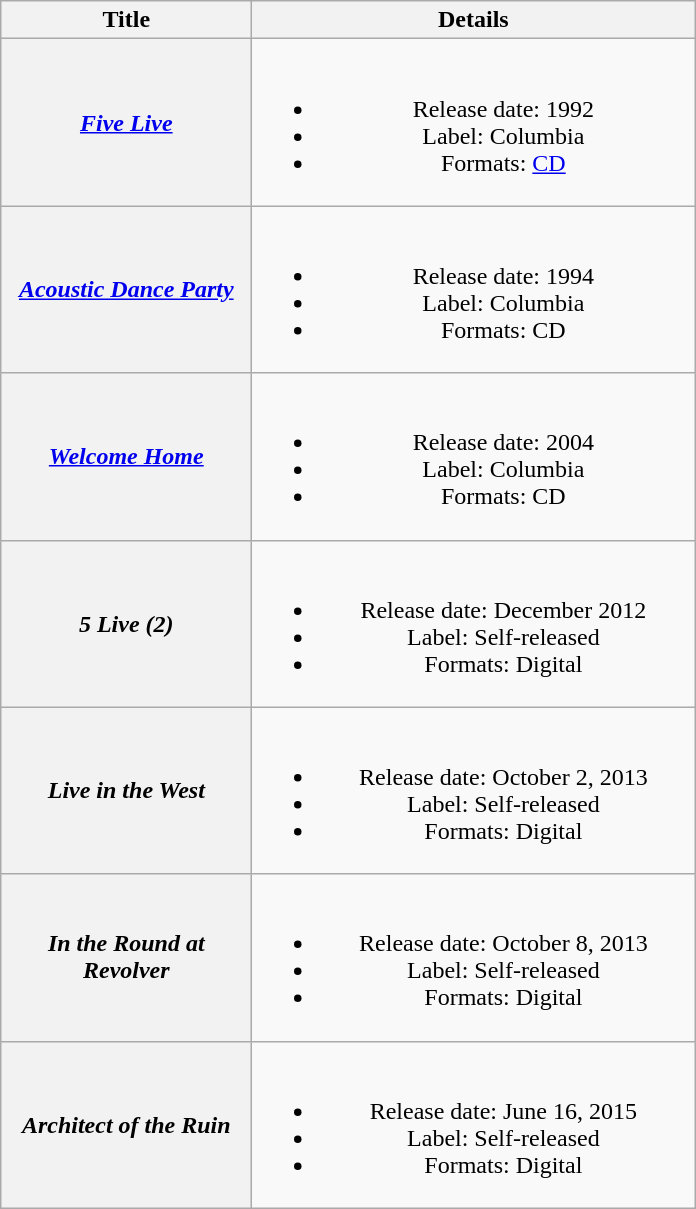<table class="wikitable plainrowheaders" style="text-align:center;">
<tr>
<th style="width:10em;">Title</th>
<th style="width:18em;">Details</th>
</tr>
<tr>
<th scope="row"><em><a href='#'>Five Live</a></em></th>
<td><br><ul><li>Release date: 1992</li><li>Label: Columbia</li><li>Formats: <a href='#'>CD</a></li></ul></td>
</tr>
<tr>
<th scope="row"><em><a href='#'>Acoustic Dance Party</a></em></th>
<td><br><ul><li>Release date: 1994</li><li>Label: Columbia</li><li>Formats: CD</li></ul></td>
</tr>
<tr>
<th scope="row"><em><a href='#'>Welcome Home</a></em></th>
<td><br><ul><li>Release date: 2004</li><li>Label: Columbia</li><li>Formats: CD</li></ul></td>
</tr>
<tr>
<th scope="row"><em>5 Live (2)</em></th>
<td><br><ul><li>Release date: December 2012</li><li>Label: Self-released</li><li>Formats: Digital</li></ul></td>
</tr>
<tr>
<th scope="row"><em>Live in the West</em></th>
<td><br><ul><li>Release date: October 2, 2013</li><li>Label: Self-released</li><li>Formats: Digital</li></ul></td>
</tr>
<tr>
<th scope="row"><em>In the Round at Revolver</em></th>
<td><br><ul><li>Release date: October 8, 2013</li><li>Label: Self-released</li><li>Formats: Digital</li></ul></td>
</tr>
<tr>
<th scope="row"><em>Architect of the Ruin</em></th>
<td><br><ul><li>Release date: June 16, 2015</li><li>Label: Self-released</li><li>Formats: Digital</li></ul></td>
</tr>
</table>
